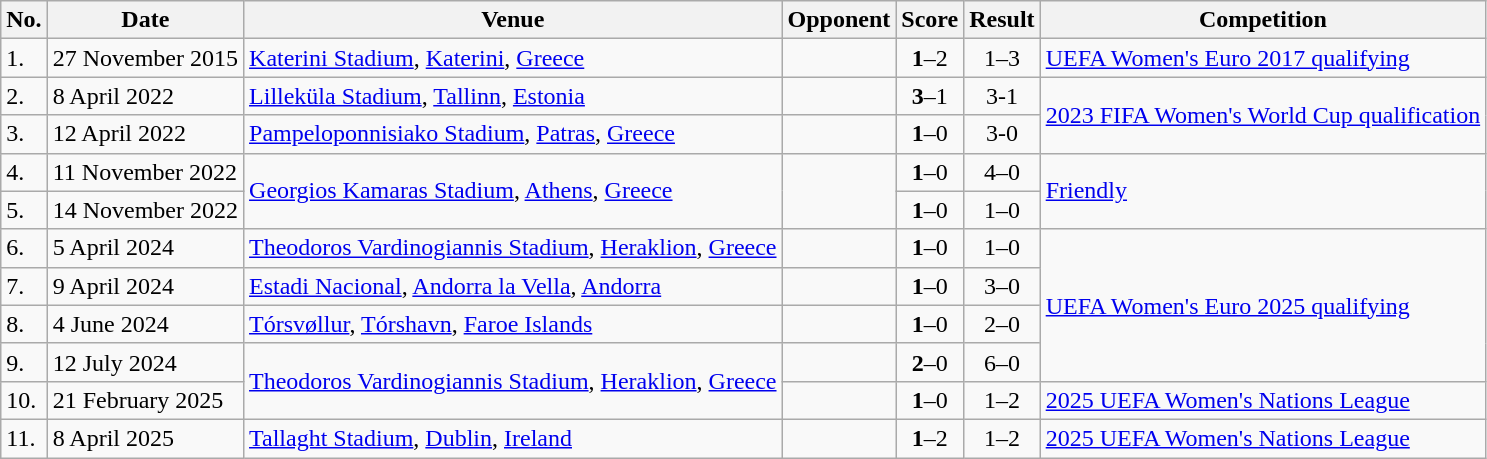<table class="wikitable">
<tr>
<th>No.</th>
<th>Date</th>
<th>Venue</th>
<th>Opponent</th>
<th>Score</th>
<th>Result</th>
<th>Competition</th>
</tr>
<tr>
<td>1.</td>
<td>27 November 2015</td>
<td><a href='#'>Katerini Stadium</a>, <a href='#'>Katerini</a>, <a href='#'>Greece</a></td>
<td></td>
<td align=center><strong>1</strong>–2</td>
<td align=center>1–3</td>
<td><a href='#'>UEFA Women's Euro 2017 qualifying</a></td>
</tr>
<tr>
<td>2.</td>
<td>8 April 2022</td>
<td><a href='#'>Lilleküla Stadium</a>, <a href='#'>Tallinn</a>, <a href='#'>Estonia</a></td>
<td></td>
<td align=center><strong>3</strong>–1</td>
<td align=center>3-1</td>
<td rowspan=2><a href='#'>2023 FIFA Women's World Cup qualification</a></td>
</tr>
<tr>
<td>3.</td>
<td>12 April 2022</td>
<td><a href='#'>Pampeloponnisiako Stadium</a>, <a href='#'>Patras</a>, <a href='#'>Greece</a></td>
<td></td>
<td align=center><strong>1</strong>–0</td>
<td align=center>3-0</td>
</tr>
<tr>
<td>4.</td>
<td>11 November 2022</td>
<td rowspan=2><a href='#'>Georgios Kamaras Stadium</a>, <a href='#'>Athens</a>, <a href='#'>Greece</a></td>
<td rowspan=2></td>
<td align=center><strong>1</strong>–0</td>
<td align=center>4–0</td>
<td rowspan=2><a href='#'>Friendly</a></td>
</tr>
<tr>
<td>5.</td>
<td>14 November 2022</td>
<td align=center><strong>1</strong>–0</td>
<td align=center>1–0</td>
</tr>
<tr>
<td>6.</td>
<td>5 April 2024</td>
<td><a href='#'>Theodoros Vardinogiannis Stadium</a>, <a href='#'>Heraklion</a>, <a href='#'>Greece</a></td>
<td></td>
<td align=center><strong>1</strong>–0</td>
<td align=center>1–0</td>
<td rowspan=4><a href='#'>UEFA Women's Euro 2025 qualifying</a></td>
</tr>
<tr>
<td>7.</td>
<td>9 April 2024</td>
<td><a href='#'>Estadi Nacional</a>, <a href='#'>Andorra la Vella</a>, <a href='#'>Andorra</a></td>
<td></td>
<td align=center><strong>1</strong>–0</td>
<td align=center>3–0</td>
</tr>
<tr>
<td>8.</td>
<td>4 June 2024</td>
<td><a href='#'>Tórsvøllur</a>, <a href='#'>Tórshavn</a>, <a href='#'>Faroe Islands</a></td>
<td></td>
<td align=center><strong>1</strong>–0</td>
<td align=center>2–0</td>
</tr>
<tr>
<td>9.</td>
<td>12 July 2024</td>
<td rowspan=2><a href='#'>Theodoros Vardinogiannis Stadium</a>, <a href='#'>Heraklion</a>, <a href='#'>Greece</a></td>
<td></td>
<td align=center><strong>2</strong>–0</td>
<td align=center>6–0</td>
</tr>
<tr>
<td>10.</td>
<td>21 February 2025</td>
<td></td>
<td align=center><strong>1</strong>–0</td>
<td align=center>1–2</td>
<td><a href='#'>2025 UEFA Women's Nations League</a></td>
</tr>
<tr>
<td>11.</td>
<td>8 April 2025</td>
<td><a href='#'>Tallaght Stadium</a>, <a href='#'>Dublin</a>, <a href='#'>Ireland</a></td>
<td></td>
<td align=center><strong>1</strong>–2</td>
<td align=center>1–2</td>
<td><a href='#'>2025 UEFA Women's Nations League</a></td>
</tr>
</table>
